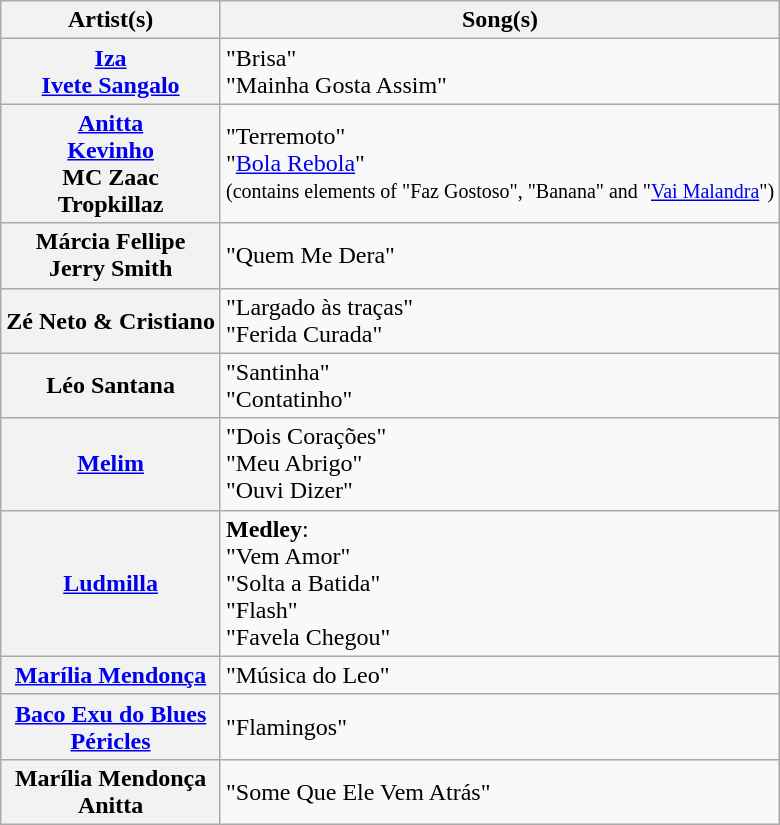<table class="wikitable plainrowheaders">
<tr>
<th scope="col">Artist(s)</th>
<th scope="col">Song(s)</th>
</tr>
<tr>
<th scope="row"><a href='#'>Iza</a><br><a href='#'>Ivete Sangalo</a></th>
<td>"Brisa"<br>"Mainha Gosta Assim"</td>
</tr>
<tr>
<th scope="row"><a href='#'>Anitta</a><br><a href='#'>Kevinho</a><br>MC Zaac<br>Tropkillaz</th>
<td>"Terremoto"<br>"<a href='#'>Bola Rebola</a>"<br><small>(contains elements of "Faz Gostoso", "Banana" and "<a href='#'>Vai Malandra</a>")</small></td>
</tr>
<tr>
<th scope="row">Márcia Fellipe<br>Jerry Smith</th>
<td>"Quem Me Dera"</td>
</tr>
<tr>
<th scope="row">Zé Neto & Cristiano</th>
<td>"Largado às traças"<br>"Ferida Curada"</td>
</tr>
<tr>
<th scope="row">Léo Santana</th>
<td>"Santinha"<br>"Contatinho"</td>
</tr>
<tr>
<th scope="row"><a href='#'>Melim</a></th>
<td>"Dois Corações"<br>"Meu Abrigo"<br>"Ouvi Dizer"</td>
</tr>
<tr>
<th scope="row"><a href='#'>Ludmilla</a></th>
<td><strong>Medley</strong>:<br>"Vem Amor"<br>"Solta a Batida"<br>"Flash"<br>"Favela Chegou"</td>
</tr>
<tr>
<th scope="row"><a href='#'>Marília Mendonça</a></th>
<td>"Música do Leo"</td>
</tr>
<tr>
<th scope="row"><a href='#'>Baco Exu do Blues</a><br><a href='#'>Péricles</a></th>
<td>"Flamingos"</td>
</tr>
<tr>
<th scope="row">Marília Mendonça<br>Anitta</th>
<td>"Some Que Ele Vem Atrás"</td>
</tr>
</table>
